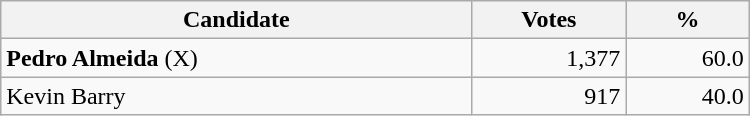<table style="width:500px;" class="wikitable">
<tr>
<th align="center">Candidate</th>
<th align="center">Votes</th>
<th align="center">%</th>
</tr>
<tr>
<td align="left"><strong>Pedro Almeida</strong> (X)</td>
<td align="right">1,377</td>
<td align="right">60.0</td>
</tr>
<tr>
<td align="left">Kevin Barry</td>
<td align="right">917</td>
<td align="right">40.0</td>
</tr>
</table>
